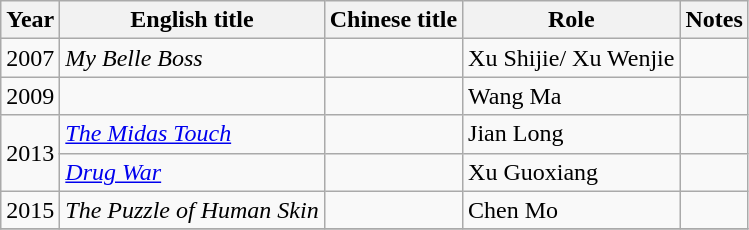<table class="wikitable">
<tr>
<th>Year</th>
<th>English title</th>
<th>Chinese title</th>
<th>Role</th>
<th>Notes</th>
</tr>
<tr>
<td>2007</td>
<td><em>My Belle Boss</em></td>
<td></td>
<td>Xu Shijie/ Xu Wenjie</td>
<td></td>
</tr>
<tr>
<td>2009</td>
<td></td>
<td></td>
<td>Wang Ma</td>
<td></td>
</tr>
<tr>
<td rowspan=2>2013</td>
<td><em><a href='#'>The Midas Touch</a></em></td>
<td></td>
<td>Jian Long</td>
<td></td>
</tr>
<tr>
<td><em><a href='#'>Drug War</a></em></td>
<td></td>
<td>Xu Guoxiang</td>
<td></td>
</tr>
<tr>
<td>2015</td>
<td><em>The Puzzle of Human Skin</em></td>
<td></td>
<td>Chen Mo</td>
<td></td>
</tr>
<tr>
</tr>
</table>
